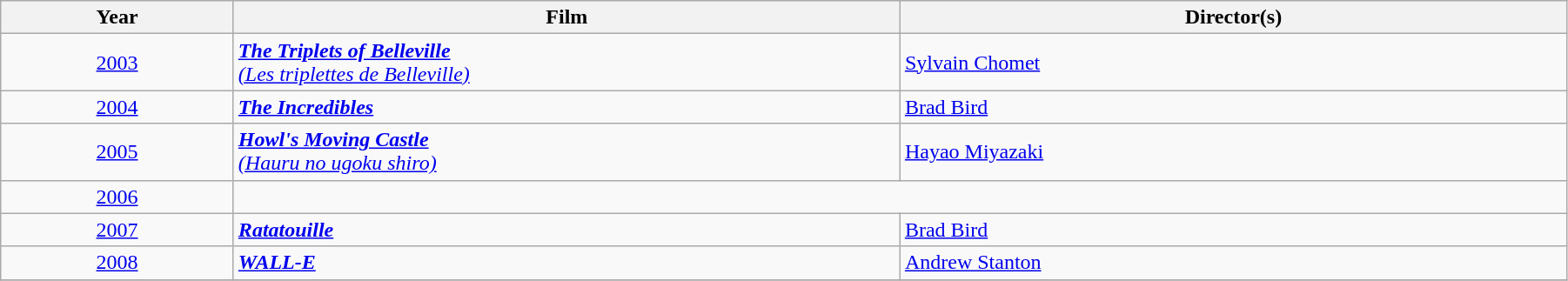<table class="wikitable" width="95%" cellpadding="5">
<tr>
<th width="100"><strong>Year</strong></th>
<th width="300"><strong>Film</strong></th>
<th width="300"><strong>Director(s)</strong></th>
</tr>
<tr>
<td align="center"><a href='#'>2003</a></td>
<td><em><a href='#'><strong>The Triplets of Belleville</strong><br>(Les triplettes de Belleville)</a></em></td>
<td><a href='#'>Sylvain Chomet</a></td>
</tr>
<tr>
<td align="center"><a href='#'>2004</a></td>
<td><strong><em><a href='#'>The Incredibles</a></em></strong></td>
<td><a href='#'>Brad Bird</a></td>
</tr>
<tr>
<td align="center"><a href='#'>2005</a></td>
<td><em><a href='#'><strong>Howl's Moving Castle</strong><br>(Hauru no ugoku shiro)</a></em></td>
<td><a href='#'>Hayao Miyazaki</a></td>
</tr>
<tr>
<td align="center"><a href='#'>2006</a></td>
<td colspan="2"></td>
</tr>
<tr>
<td align="center"><a href='#'>2007</a></td>
<td><strong><em><a href='#'>Ratatouille</a></em></strong></td>
<td><a href='#'>Brad Bird</a></td>
</tr>
<tr>
<td align="center"><a href='#'>2008</a></td>
<td><strong><em><a href='#'>WALL-E</a></em></strong></td>
<td><a href='#'>Andrew Stanton</a></td>
</tr>
<tr>
</tr>
</table>
